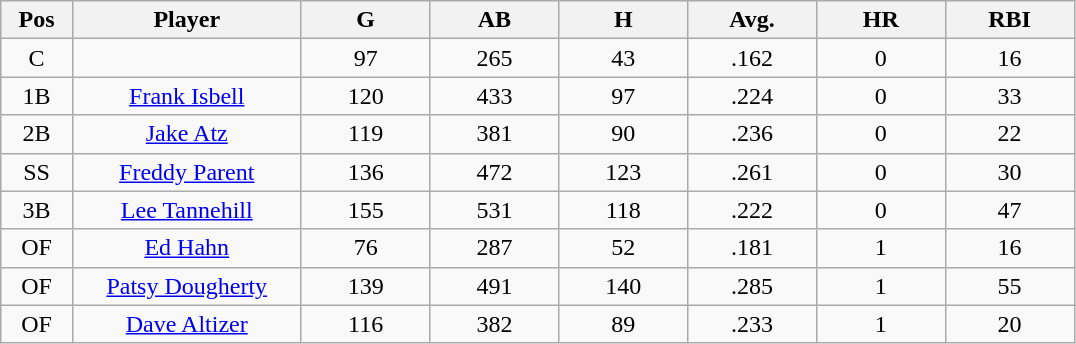<table class="wikitable sortable">
<tr>
<th bgcolor="#DDDDFF" width="5%">Pos</th>
<th bgcolor="#DDDDFF" width="16%">Player</th>
<th bgcolor="#DDDDFF" width="9%">G</th>
<th bgcolor="#DDDDFF" width="9%">AB</th>
<th bgcolor="#DDDDFF" width="9%">H</th>
<th bgcolor="#DDDDFF" width="9%">Avg.</th>
<th bgcolor="#DDDDFF" width="9%">HR</th>
<th bgcolor="#DDDDFF" width="9%">RBI</th>
</tr>
<tr align="center">
<td>C</td>
<td></td>
<td>97</td>
<td>265</td>
<td>43</td>
<td>.162</td>
<td>0</td>
<td>16</td>
</tr>
<tr align="center">
<td>1B</td>
<td><a href='#'>Frank Isbell</a></td>
<td>120</td>
<td>433</td>
<td>97</td>
<td>.224</td>
<td>0</td>
<td>33</td>
</tr>
<tr align="center">
<td>2B</td>
<td><a href='#'>Jake Atz</a></td>
<td>119</td>
<td>381</td>
<td>90</td>
<td>.236</td>
<td>0</td>
<td>22</td>
</tr>
<tr align="center">
<td>SS</td>
<td><a href='#'>Freddy Parent</a></td>
<td>136</td>
<td>472</td>
<td>123</td>
<td>.261</td>
<td>0</td>
<td>30</td>
</tr>
<tr align="center">
<td>3B</td>
<td><a href='#'>Lee Tannehill</a></td>
<td>155</td>
<td>531</td>
<td>118</td>
<td>.222</td>
<td>0</td>
<td>47</td>
</tr>
<tr align="center">
<td>OF</td>
<td><a href='#'>Ed Hahn</a></td>
<td>76</td>
<td>287</td>
<td>52</td>
<td>.181</td>
<td>1</td>
<td>16</td>
</tr>
<tr align="center">
<td>OF</td>
<td><a href='#'>Patsy Dougherty</a></td>
<td>139</td>
<td>491</td>
<td>140</td>
<td>.285</td>
<td>1</td>
<td>55</td>
</tr>
<tr align="center">
<td>OF</td>
<td><a href='#'>Dave Altizer</a></td>
<td>116</td>
<td>382</td>
<td>89</td>
<td>.233</td>
<td>1</td>
<td>20</td>
</tr>
</table>
